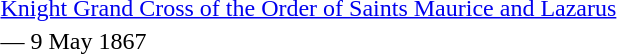<table>
<tr>
<td rowspan=2 style="width:60px; vertical-align:top;"></td>
<td><a href='#'>Knight Grand Cross of the Order of Saints Maurice and Lazarus</a></td>
</tr>
<tr>
<td>— 9 May 1867</td>
</tr>
</table>
